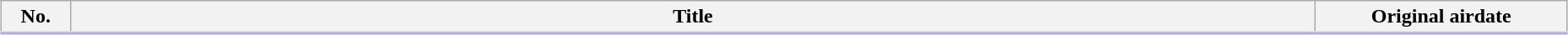<table class="wikitable" style="width:98%; margin:auto; background:#FFF;">
<tr style="border-bottom: 3px solid #CCF">
<th style="width:3em;">No.</th>
<th>Title</th>
<th style="width:12em;">Original airdate</th>
</tr>
<tr>
</tr>
</table>
